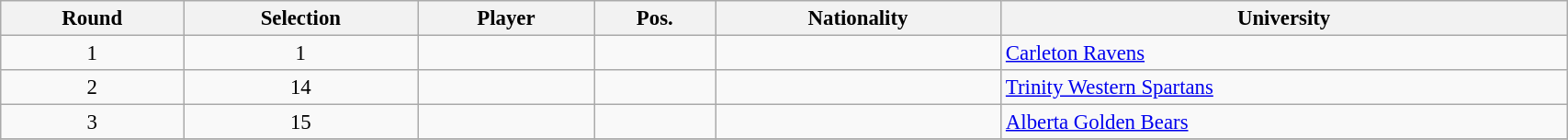<table class="wikitable sortable" style="width:90%; font-size:95%;">
<tr>
<th>Round</th>
<th>Selection</th>
<th>Player</th>
<th>Pos.</th>
<th>Nationality</th>
<th>University</th>
</tr>
<tr>
<td align=center>1</td>
<td align=center>1</td>
<td align=center></td>
<td></td>
<td></td>
<td><a href='#'>Carleton Ravens</a></td>
</tr>
<tr>
<td align=center>2</td>
<td align=center>14</td>
<td align=center></td>
<td></td>
<td></td>
<td><a href='#'>Trinity Western Spartans</a></td>
</tr>
<tr>
<td align=center>3</td>
<td align=center>15</td>
<td align=center></td>
<td></td>
<td></td>
<td><a href='#'>Alberta Golden Bears</a></td>
</tr>
<tr>
</tr>
</table>
